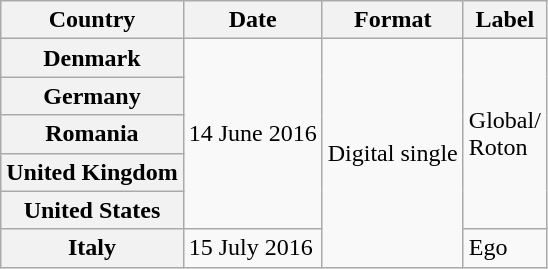<table class="wikitable plainrowheaders">
<tr>
<th>Country</th>
<th>Date</th>
<th>Format</th>
<th>Label</th>
</tr>
<tr>
<th scope="row">Denmark</th>
<td rowspan="5">14 June 2016</td>
<td rowspan="6">Digital single</td>
<td rowspan="5">Global/<br>Roton</td>
</tr>
<tr>
<th scope="row">Germany</th>
</tr>
<tr>
<th scope="row">Romania</th>
</tr>
<tr>
<th scope="row">United Kingdom</th>
</tr>
<tr>
<th scope="row">United States</th>
</tr>
<tr>
<th scope="row">Italy</th>
<td>15 July 2016</td>
<td>Ego</td>
</tr>
</table>
